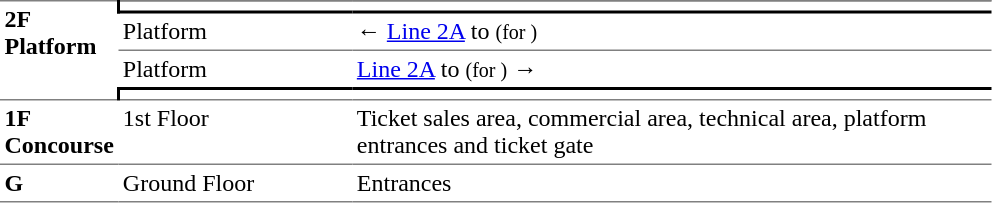<table border="0" cellspacing="0" cellpadding="3" frame="hsides" rules="rows">
<tr>
<td style="border-bottom:solid 1px gray;vertical-align:top;border-top:solid 1px gray;" rowspan=5;><strong>2F<br>Platform</strong></td>
</tr>
<tr>
<td style="border-top:solid 1px gray;border-right:solid 2px black;border-left:solid 2px black;border-bottom:solid 2px black;text-align:center;" colspan=2></td>
</tr>
<tr>
<td style="border-bottom:solid 1px gray;" width=150>Platform</td>
<td>←  <a href='#'>Line 2A</a> to  <small>(for )</small></td>
</tr>
<tr>
<td style="border-bottom:solid 1px gray;" width=150>Platform</td>
<td style="border-bottom:solid 1px gray;" width=390>  <a href='#'>Line 2A</a> to  <small>(for )</small> →</td>
</tr>
<tr>
<td style="border-top:solid 2px black;border-right:solid 2px black;border-left:solid 2px black;border-bottom:solid 1px gray;text-align:center;" colspan=2></td>
</tr>
<tr>
<td style="vertical-align:top"><strong>1F<br>Concourse</strong></td>
<td style="vertical-align:top">1st Floor</td>
<td style="vertical-align:top">Ticket sales area, commercial area, technical area, platform entrances and ticket gate</td>
</tr>
<tr>
<td style="border-bottom:solid 1px gray;border-top:solid 1px gray; vertical-align:top" width=50><strong>G</strong></td>
<td style="border-top:solid 1px gray;border-bottom:solid 1px gray; vertical-align:top" width=100>Ground Floor</td>
<td style="border-top:solid 1px gray;border-bottom:solid 1px gray; vertical-align:top" width=420>Entrances</td>
</tr>
</table>
